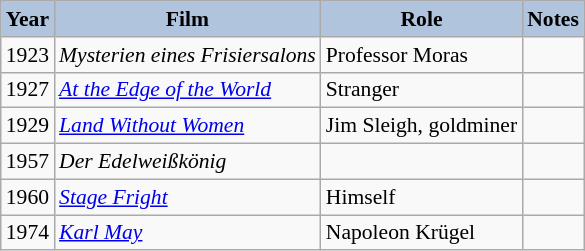<table class="wikitable" style="font-size:90%;">
<tr>
<th style="background:#B0C4DE;">Year</th>
<th style="background:#B0C4DE;">Film</th>
<th style="background:#B0C4DE;">Role</th>
<th style="background:#B0C4DE;">Notes</th>
</tr>
<tr>
<td>1923</td>
<td><em>Mysterien eines Frisiersalons</em></td>
<td>Professor Moras</td>
<td></td>
</tr>
<tr>
<td>1927</td>
<td><em><a href='#'>At the Edge of the World</a></em></td>
<td>Stranger</td>
<td></td>
</tr>
<tr>
<td>1929</td>
<td><em><a href='#'>Land Without Women</a></em></td>
<td>Jim Sleigh, goldminer</td>
<td></td>
</tr>
<tr>
<td>1957</td>
<td><em>Der Edelweißkönig</em></td>
<td></td>
<td></td>
</tr>
<tr>
<td>1960</td>
<td><em><a href='#'>Stage Fright</a></em></td>
<td>Himself</td>
<td></td>
</tr>
<tr>
<td>1974</td>
<td><em><a href='#'>Karl May</a></em></td>
<td>Napoleon Krügel</td>
<td></td>
</tr>
</table>
